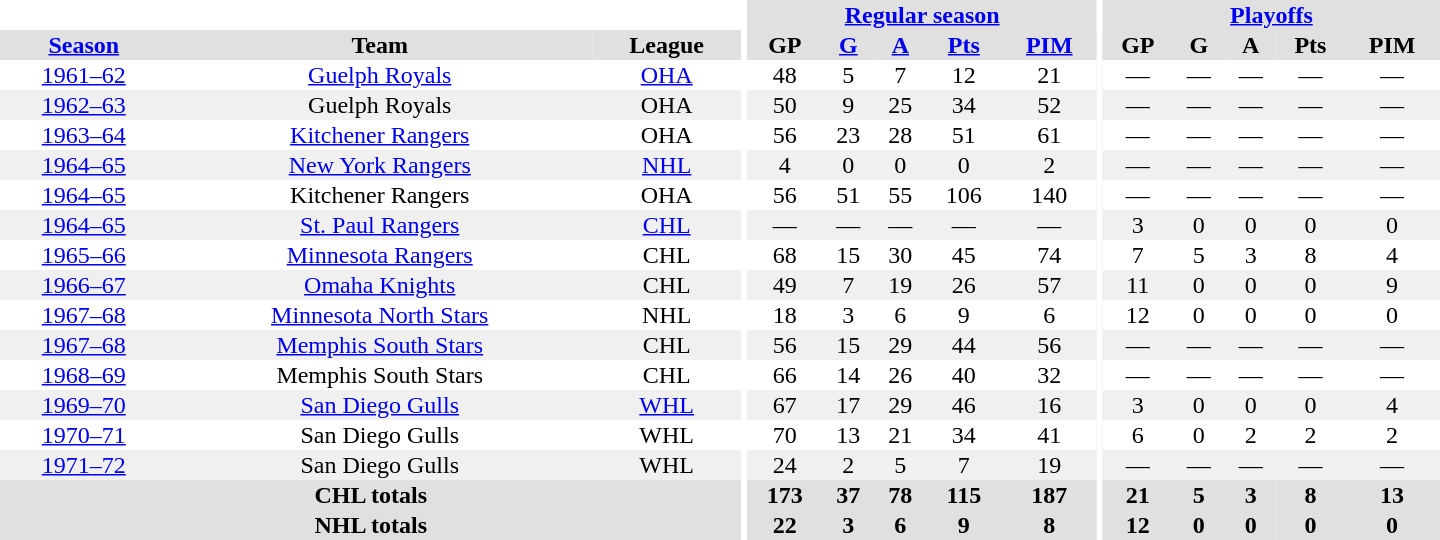<table border="0" cellpadding="1" cellspacing="0" style="text-align:center; width:60em">
<tr bgcolor="#e0e0e0">
<th colspan="3" bgcolor="#ffffff"></th>
<th rowspan="100" bgcolor="#ffffff"></th>
<th colspan="5"><a href='#'>Regular season</a></th>
<th rowspan="100" bgcolor="#ffffff"></th>
<th colspan="5"><a href='#'>Playoffs</a></th>
</tr>
<tr bgcolor="#e0e0e0">
<th><a href='#'>Season</a></th>
<th>Team</th>
<th>League</th>
<th>GP</th>
<th><a href='#'>G</a></th>
<th><a href='#'>A</a></th>
<th><a href='#'>Pts</a></th>
<th><a href='#'>PIM</a></th>
<th>GP</th>
<th>G</th>
<th>A</th>
<th>Pts</th>
<th>PIM</th>
</tr>
<tr>
<td><a href='#'>1961–62</a></td>
<td><a href='#'>Guelph Royals</a></td>
<td><a href='#'>OHA</a></td>
<td>48</td>
<td>5</td>
<td>7</td>
<td>12</td>
<td>21</td>
<td>—</td>
<td>—</td>
<td>—</td>
<td>—</td>
<td>—</td>
</tr>
<tr bgcolor="#f0f0f0">
<td><a href='#'>1962–63</a></td>
<td>Guelph Royals</td>
<td>OHA</td>
<td>50</td>
<td>9</td>
<td>25</td>
<td>34</td>
<td>52</td>
<td>—</td>
<td>—</td>
<td>—</td>
<td>—</td>
<td>—</td>
</tr>
<tr>
<td><a href='#'>1963–64</a></td>
<td><a href='#'>Kitchener Rangers</a></td>
<td>OHA</td>
<td>56</td>
<td>23</td>
<td>28</td>
<td>51</td>
<td>61</td>
<td>—</td>
<td>—</td>
<td>—</td>
<td>—</td>
<td>—</td>
</tr>
<tr bgcolor="#f0f0f0">
<td><a href='#'>1964–65</a></td>
<td><a href='#'>New York Rangers</a></td>
<td><a href='#'>NHL</a></td>
<td>4</td>
<td>0</td>
<td>0</td>
<td>0</td>
<td>2</td>
<td>—</td>
<td>—</td>
<td>—</td>
<td>—</td>
<td>—</td>
</tr>
<tr>
<td><a href='#'>1964–65</a></td>
<td>Kitchener Rangers</td>
<td>OHA</td>
<td>56</td>
<td>51</td>
<td>55</td>
<td>106</td>
<td>140</td>
<td>—</td>
<td>—</td>
<td>—</td>
<td>—</td>
<td>—</td>
</tr>
<tr bgcolor="#f0f0f0">
<td><a href='#'>1964–65</a></td>
<td><a href='#'>St. Paul Rangers</a></td>
<td><a href='#'>CHL</a></td>
<td>—</td>
<td>—</td>
<td>—</td>
<td>—</td>
<td>—</td>
<td>3</td>
<td>0</td>
<td>0</td>
<td>0</td>
<td>0</td>
</tr>
<tr>
<td><a href='#'>1965–66</a></td>
<td><a href='#'>Minnesota Rangers</a></td>
<td>CHL</td>
<td>68</td>
<td>15</td>
<td>30</td>
<td>45</td>
<td>74</td>
<td>7</td>
<td>5</td>
<td>3</td>
<td>8</td>
<td>4</td>
</tr>
<tr bgcolor="#f0f0f0">
<td><a href='#'>1966–67</a></td>
<td><a href='#'>Omaha Knights</a></td>
<td>CHL</td>
<td>49</td>
<td>7</td>
<td>19</td>
<td>26</td>
<td>57</td>
<td>11</td>
<td>0</td>
<td>0</td>
<td>0</td>
<td>9</td>
</tr>
<tr>
<td><a href='#'>1967–68</a></td>
<td><a href='#'>Minnesota North Stars</a></td>
<td>NHL</td>
<td>18</td>
<td>3</td>
<td>6</td>
<td>9</td>
<td>6</td>
<td>12</td>
<td>0</td>
<td>0</td>
<td>0</td>
<td>0</td>
</tr>
<tr bgcolor="#f0f0f0">
<td><a href='#'>1967–68</a></td>
<td><a href='#'>Memphis South Stars</a></td>
<td>CHL</td>
<td>56</td>
<td>15</td>
<td>29</td>
<td>44</td>
<td>56</td>
<td>—</td>
<td>—</td>
<td>—</td>
<td>—</td>
<td>—</td>
</tr>
<tr>
<td><a href='#'>1968–69</a></td>
<td>Memphis South Stars</td>
<td>CHL</td>
<td>66</td>
<td>14</td>
<td>26</td>
<td>40</td>
<td>32</td>
<td>—</td>
<td>—</td>
<td>—</td>
<td>—</td>
<td>—</td>
</tr>
<tr bgcolor="#f0f0f0">
<td><a href='#'>1969–70</a></td>
<td><a href='#'>San Diego Gulls</a></td>
<td><a href='#'>WHL</a></td>
<td>67</td>
<td>17</td>
<td>29</td>
<td>46</td>
<td>16</td>
<td>3</td>
<td>0</td>
<td>0</td>
<td>0</td>
<td>4</td>
</tr>
<tr>
<td><a href='#'>1970–71</a></td>
<td>San Diego Gulls</td>
<td>WHL</td>
<td>70</td>
<td>13</td>
<td>21</td>
<td>34</td>
<td>41</td>
<td>6</td>
<td>0</td>
<td>2</td>
<td>2</td>
<td>2</td>
</tr>
<tr bgcolor="#f0f0f0">
<td><a href='#'>1971–72</a></td>
<td>San Diego Gulls</td>
<td>WHL</td>
<td>24</td>
<td>2</td>
<td>5</td>
<td>7</td>
<td>19</td>
<td>—</td>
<td>—</td>
<td>—</td>
<td>—</td>
<td>—</td>
</tr>
<tr bgcolor="#e0e0e0">
<th colspan="3">CHL totals</th>
<th>173</th>
<th>37</th>
<th>78</th>
<th>115</th>
<th>187</th>
<th>21</th>
<th>5</th>
<th>3</th>
<th>8</th>
<th>13</th>
</tr>
<tr bgcolor="#e0e0e0">
<th colspan="3">NHL totals</th>
<th>22</th>
<th>3</th>
<th>6</th>
<th>9</th>
<th>8</th>
<th>12</th>
<th>0</th>
<th>0</th>
<th>0</th>
<th>0</th>
</tr>
</table>
